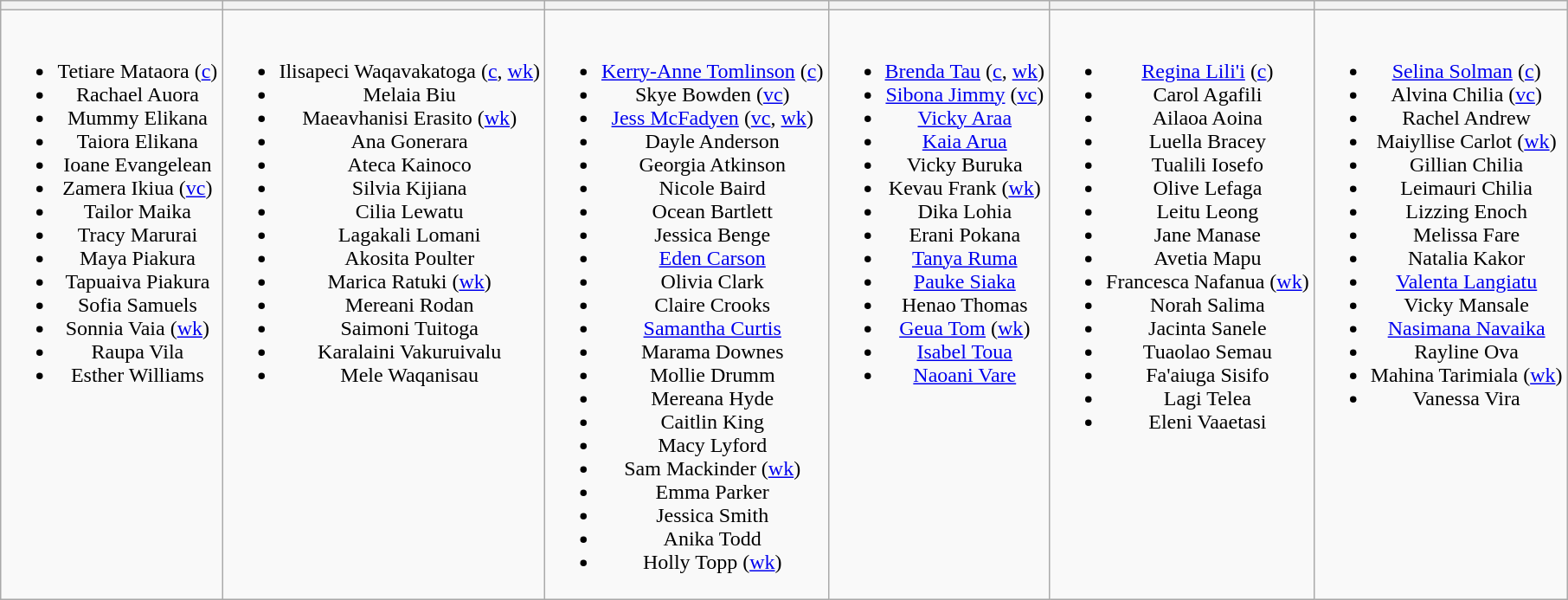<table class="wikitable" style="text-align:center; margin:0 auto">
<tr>
<th></th>
<th></th>
<th></th>
<th></th>
<th></th>
<th></th>
</tr>
<tr style="vertical-align:top">
<td><br><ul><li>Tetiare Mataora (<a href='#'>c</a>)</li><li>Rachael Auora</li><li>Mummy Elikana</li><li>Taiora Elikana</li><li>Ioane Evangelean</li><li>Zamera Ikiua (<a href='#'>vc</a>)</li><li>Tailor Maika</li><li>Tracy Marurai</li><li>Maya Piakura</li><li>Tapuaiva Piakura</li><li>Sofia Samuels</li><li>Sonnia Vaia (<a href='#'>wk</a>)</li><li>Raupa Vila</li><li>Esther Williams</li></ul></td>
<td><br><ul><li>Ilisapeci Waqavakatoga (<a href='#'>c</a>, <a href='#'>wk</a>)</li><li>Melaia Biu</li><li>Maeavhanisi Erasito (<a href='#'>wk</a>)</li><li>Ana Gonerara</li><li>Ateca Kainoco</li><li>Silvia Kijiana</li><li>Cilia Lewatu</li><li>Lagakali Lomani</li><li>Akosita Poulter</li><li>Marica Ratuki (<a href='#'>wk</a>)</li><li>Mereani Rodan</li><li>Saimoni Tuitoga</li><li>Karalaini Vakuruivalu</li><li>Mele Waqanisau</li></ul></td>
<td><br><ul><li><a href='#'>Kerry-Anne Tomlinson</a> (<a href='#'>c</a>)</li><li>Skye Bowden (<a href='#'>vc</a>)</li><li><a href='#'>Jess McFadyen</a> (<a href='#'>vc</a>, <a href='#'>wk</a>)</li><li>Dayle Anderson</li><li>Georgia Atkinson</li><li>Nicole Baird</li><li>Ocean Bartlett</li><li>Jessica Benge</li><li><a href='#'>Eden Carson</a></li><li>Olivia Clark</li><li>Claire Crooks</li><li><a href='#'>Samantha Curtis</a></li><li>Marama Downes</li><li>Mollie Drumm</li><li>Mereana Hyde</li><li>Caitlin King</li><li>Macy Lyford</li><li>Sam Mackinder (<a href='#'>wk</a>)</li><li>Emma Parker</li><li>Jessica Smith</li><li>Anika Todd</li><li>Holly Topp (<a href='#'>wk</a>)</li></ul></td>
<td><br><ul><li><a href='#'>Brenda Tau</a>  (<a href='#'>c</a>, <a href='#'>wk</a>)</li><li><a href='#'>Sibona Jimmy</a> (<a href='#'>vc</a>)</li><li><a href='#'>Vicky Araa</a></li><li><a href='#'>Kaia Arua</a></li><li>Vicky Buruka</li><li>Kevau Frank (<a href='#'>wk</a>)</li><li>Dika Lohia</li><li>Erani Pokana</li><li><a href='#'>Tanya Ruma</a></li><li><a href='#'>Pauke Siaka</a></li><li>Henao Thomas</li><li><a href='#'>Geua Tom</a> (<a href='#'>wk</a>)</li><li><a href='#'>Isabel Toua</a></li><li><a href='#'>Naoani Vare</a></li></ul></td>
<td><br><ul><li><a href='#'>Regina Lili'i</a> (<a href='#'>c</a>)</li><li>Carol Agafili</li><li>Ailaoa Aoina</li><li>Luella Bracey</li><li>Tualili Iosefo</li><li>Olive Lefaga</li><li>Leitu Leong</li><li>Jane Manase</li><li>Avetia Mapu</li><li>Francesca Nafanua (<a href='#'>wk</a>)</li><li>Norah Salima</li><li>Jacinta Sanele</li><li>Tuaolao Semau</li><li>Fa'aiuga Sisifo</li><li>Lagi Telea</li><li>Eleni Vaaetasi</li></ul></td>
<td><br><ul><li><a href='#'>Selina Solman</a> (<a href='#'>c</a>)</li><li>Alvina Chilia (<a href='#'>vc</a>)</li><li>Rachel Andrew</li><li>Maiyllise Carlot (<a href='#'>wk</a>)</li><li>Gillian Chilia</li><li>Leimauri Chilia</li><li>Lizzing Enoch</li><li>Melissa Fare</li><li>Natalia Kakor</li><li><a href='#'>Valenta Langiatu</a></li><li>Vicky Mansale</li><li><a href='#'>Nasimana Navaika</a></li><li>Rayline Ova</li><li>Mahina Tarimiala (<a href='#'>wk</a>)</li><li>Vanessa Vira</li></ul></td>
</tr>
</table>
